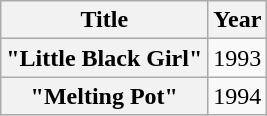<table class="wikitable plainrowheaders" style="text-align:center;">
<tr>
<th>Title</th>
<th>Year</th>
</tr>
<tr>
<th scope="row">"Little Black Girl"</th>
<td>1993</td>
</tr>
<tr>
<th scope="row">"Melting Pot"</th>
<td>1994</td>
</tr>
</table>
